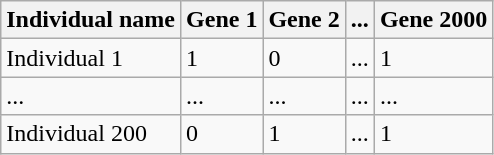<table class="wikitable floatright">
<tr>
<th>Individual name</th>
<th>Gene 1</th>
<th>Gene 2</th>
<th>...</th>
<th>Gene 2000</th>
</tr>
<tr>
<td>Individual 1</td>
<td>1</td>
<td>0</td>
<td>...</td>
<td>1</td>
</tr>
<tr>
<td>...</td>
<td>...</td>
<td>...</td>
<td>...</td>
<td>...</td>
</tr>
<tr>
<td>Individual 200</td>
<td>0</td>
<td>1</td>
<td>...</td>
<td>1</td>
</tr>
</table>
